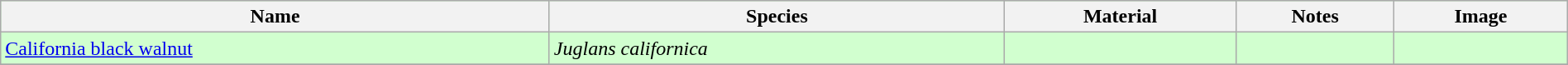<table class="wikitable" align="center" width="100%" style="background:#D1FFCF;">
<tr>
<th>Name</th>
<th>Species</th>
<th>Material</th>
<th>Notes</th>
<th>Image</th>
</tr>
<tr>
<td><a href='#'>California black walnut</a></td>
<td><em>Juglans californica</em></td>
<td></td>
<td></td>
<td></td>
</tr>
<tr>
</tr>
</table>
